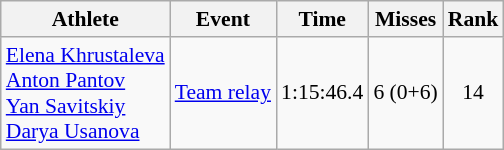<table class="wikitable" style="font-size:90%">
<tr>
<th>Athlete</th>
<th>Event</th>
<th>Time</th>
<th>Misses</th>
<th>Rank</th>
</tr>
<tr align=center>
<td align=left><a href='#'>Elena Khrustaleva</a><br><a href='#'>Anton Pantov</a><br><a href='#'>Yan Savitskiy</a><br><a href='#'>Darya Usanova</a></td>
<td align=left><a href='#'>Team relay</a></td>
<td>1:15:46.4</td>
<td>6 (0+6)</td>
<td>14</td>
</tr>
</table>
